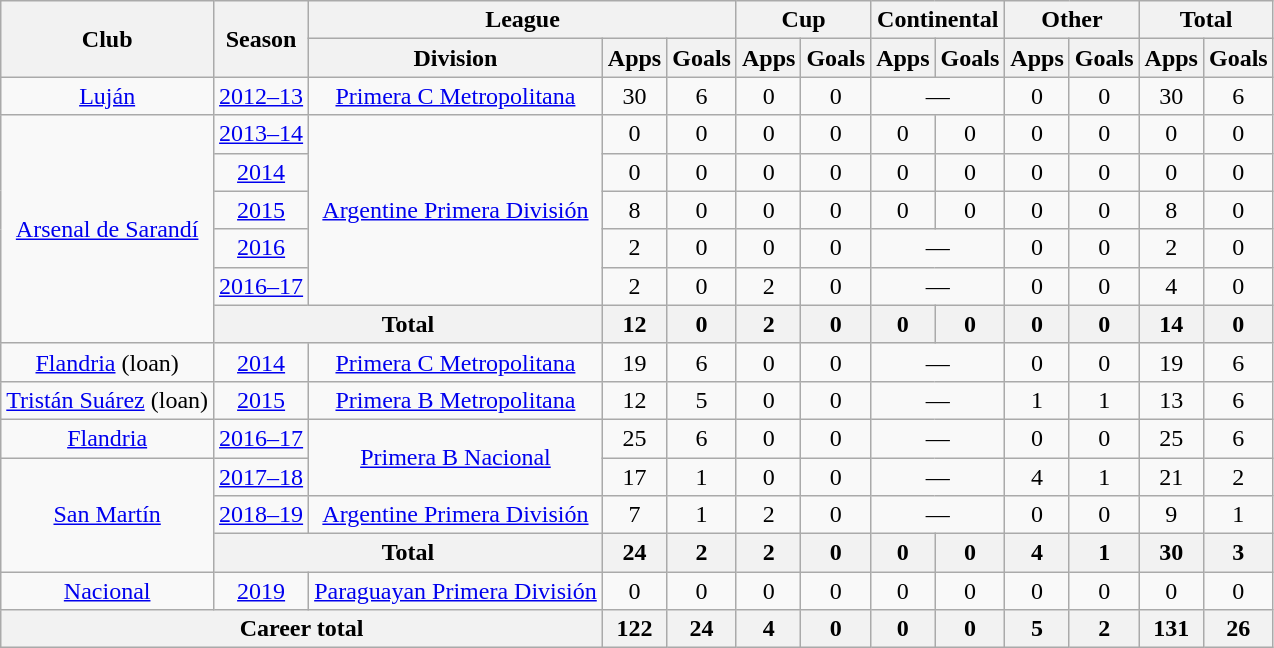<table class="wikitable" style="text-align:center">
<tr>
<th rowspan="2">Club</th>
<th rowspan="2">Season</th>
<th colspan="3">League</th>
<th colspan="2">Cup</th>
<th colspan="2">Continental</th>
<th colspan="2">Other</th>
<th colspan="2">Total</th>
</tr>
<tr>
<th>Division</th>
<th>Apps</th>
<th>Goals</th>
<th>Apps</th>
<th>Goals</th>
<th>Apps</th>
<th>Goals</th>
<th>Apps</th>
<th>Goals</th>
<th>Apps</th>
<th>Goals</th>
</tr>
<tr>
<td rowspan="1"><a href='#'>Luján</a></td>
<td><a href='#'>2012–13</a></td>
<td rowspan="1"><a href='#'>Primera C Metropolitana</a></td>
<td>30</td>
<td>6</td>
<td>0</td>
<td>0</td>
<td colspan="2">—</td>
<td>0</td>
<td>0</td>
<td>30</td>
<td>6</td>
</tr>
<tr>
<td rowspan="6"><a href='#'>Arsenal de Sarandí</a></td>
<td><a href='#'>2013–14</a></td>
<td rowspan="5"><a href='#'>Argentine Primera División</a></td>
<td>0</td>
<td>0</td>
<td>0</td>
<td>0</td>
<td>0</td>
<td>0</td>
<td>0</td>
<td>0</td>
<td>0</td>
<td>0</td>
</tr>
<tr>
<td><a href='#'>2014</a></td>
<td>0</td>
<td>0</td>
<td>0</td>
<td>0</td>
<td>0</td>
<td>0</td>
<td>0</td>
<td>0</td>
<td>0</td>
<td>0</td>
</tr>
<tr>
<td><a href='#'>2015</a></td>
<td>8</td>
<td>0</td>
<td>0</td>
<td>0</td>
<td>0</td>
<td>0</td>
<td>0</td>
<td>0</td>
<td>8</td>
<td>0</td>
</tr>
<tr>
<td><a href='#'>2016</a></td>
<td>2</td>
<td>0</td>
<td>0</td>
<td>0</td>
<td colspan="2">—</td>
<td>0</td>
<td>0</td>
<td>2</td>
<td>0</td>
</tr>
<tr>
<td><a href='#'>2016–17</a></td>
<td>2</td>
<td>0</td>
<td>2</td>
<td>0</td>
<td colspan="2">—</td>
<td>0</td>
<td>0</td>
<td>4</td>
<td>0</td>
</tr>
<tr>
<th colspan="2">Total</th>
<th>12</th>
<th>0</th>
<th>2</th>
<th>0</th>
<th>0</th>
<th>0</th>
<th>0</th>
<th>0</th>
<th>14</th>
<th>0</th>
</tr>
<tr>
<td rowspan="1"><a href='#'>Flandria</a> (loan)</td>
<td><a href='#'>2014</a></td>
<td rowspan="1"><a href='#'>Primera C Metropolitana</a></td>
<td>19</td>
<td>6</td>
<td>0</td>
<td>0</td>
<td colspan="2">—</td>
<td>0</td>
<td>0</td>
<td>19</td>
<td>6</td>
</tr>
<tr>
<td rowspan="1"><a href='#'>Tristán Suárez</a> (loan)</td>
<td><a href='#'>2015</a></td>
<td rowspan="1"><a href='#'>Primera B Metropolitana</a></td>
<td>12</td>
<td>5</td>
<td>0</td>
<td>0</td>
<td colspan="2">—</td>
<td>1</td>
<td>1</td>
<td>13</td>
<td>6</td>
</tr>
<tr>
<td rowspan="1"><a href='#'>Flandria</a></td>
<td><a href='#'>2016–17</a></td>
<td rowspan="2"><a href='#'>Primera B Nacional</a></td>
<td>25</td>
<td>6</td>
<td>0</td>
<td>0</td>
<td colspan="2">—</td>
<td>0</td>
<td>0</td>
<td>25</td>
<td>6</td>
</tr>
<tr>
<td rowspan="3"><a href='#'>San Martín</a></td>
<td><a href='#'>2017–18</a></td>
<td>17</td>
<td>1</td>
<td>0</td>
<td>0</td>
<td colspan="2">—</td>
<td>4</td>
<td>1</td>
<td>21</td>
<td>2</td>
</tr>
<tr>
<td><a href='#'>2018–19</a></td>
<td rowspan="1"><a href='#'>Argentine Primera División</a></td>
<td>7</td>
<td>1</td>
<td>2</td>
<td>0</td>
<td colspan="2">—</td>
<td>0</td>
<td>0</td>
<td>9</td>
<td>1</td>
</tr>
<tr>
<th colspan="2">Total</th>
<th>24</th>
<th>2</th>
<th>2</th>
<th>0</th>
<th>0</th>
<th>0</th>
<th>4</th>
<th>1</th>
<th>30</th>
<th>3</th>
</tr>
<tr>
<td rowspan="1"><a href='#'>Nacional</a></td>
<td><a href='#'>2019</a></td>
<td rowspan="1"><a href='#'>Paraguayan Primera División</a></td>
<td>0</td>
<td>0</td>
<td>0</td>
<td>0</td>
<td>0</td>
<td>0</td>
<td>0</td>
<td>0</td>
<td>0</td>
<td>0</td>
</tr>
<tr>
<th colspan="3">Career total</th>
<th>122</th>
<th>24</th>
<th>4</th>
<th>0</th>
<th>0</th>
<th>0</th>
<th>5</th>
<th>2</th>
<th>131</th>
<th>26</th>
</tr>
</table>
